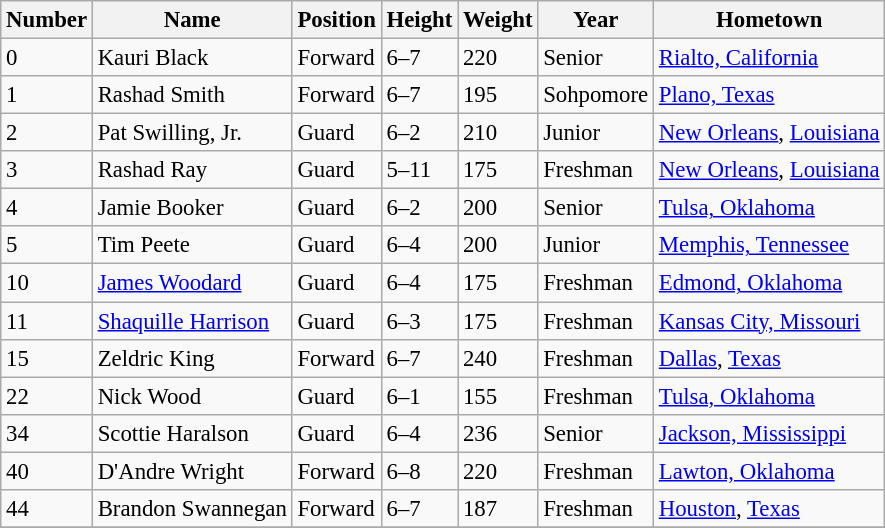<table class="wikitable" style="font-size: 95%;">
<tr>
<th>Number</th>
<th>Name</th>
<th>Position</th>
<th>Height</th>
<th>Weight</th>
<th>Year</th>
<th>Hometown</th>
</tr>
<tr>
<td>0</td>
<td>Kauri Black</td>
<td>Forward</td>
<td>6–7</td>
<td>220</td>
<td>Senior</td>
<td><a href='#'>Rialto, California</a></td>
</tr>
<tr>
<td>1</td>
<td>Rashad Smith</td>
<td>Forward</td>
<td>6–7</td>
<td>195</td>
<td>Sohpomore</td>
<td><a href='#'>Plano, Texas</a></td>
</tr>
<tr>
<td>2</td>
<td>Pat Swilling, Jr.</td>
<td>Guard</td>
<td>6–2</td>
<td>210</td>
<td>Junior</td>
<td><a href='#'>New Orleans</a>, <a href='#'>Louisiana</a></td>
</tr>
<tr>
<td>3</td>
<td>Rashad Ray</td>
<td>Guard</td>
<td>5–11</td>
<td>175</td>
<td>Freshman</td>
<td><a href='#'>New Orleans</a>, <a href='#'>Louisiana</a></td>
</tr>
<tr>
<td>4</td>
<td>Jamie Booker</td>
<td>Guard</td>
<td>6–2</td>
<td>200</td>
<td>Senior</td>
<td><a href='#'>Tulsa, Oklahoma</a></td>
</tr>
<tr>
<td>5</td>
<td>Tim Peete</td>
<td>Guard</td>
<td>6–4</td>
<td>200</td>
<td>Junior</td>
<td><a href='#'>Memphis, Tennessee</a></td>
</tr>
<tr>
<td>10</td>
<td><a href='#'>James Woodard</a></td>
<td>Guard</td>
<td>6–4</td>
<td>175</td>
<td>Freshman</td>
<td><a href='#'>Edmond, Oklahoma</a></td>
</tr>
<tr>
<td>11</td>
<td><a href='#'>Shaquille Harrison</a></td>
<td>Guard</td>
<td>6–3</td>
<td>175</td>
<td>Freshman</td>
<td><a href='#'>Kansas City, Missouri</a></td>
</tr>
<tr>
<td>15</td>
<td>Zeldric King</td>
<td>Forward</td>
<td>6–7</td>
<td>240</td>
<td>Freshman</td>
<td><a href='#'>Dallas</a>, <a href='#'>Texas</a></td>
</tr>
<tr>
<td>22</td>
<td>Nick Wood</td>
<td>Guard</td>
<td>6–1</td>
<td>155</td>
<td>Freshman</td>
<td><a href='#'>Tulsa, Oklahoma</a></td>
</tr>
<tr>
<td>34</td>
<td>Scottie Haralson</td>
<td>Guard</td>
<td>6–4</td>
<td>236</td>
<td>Senior</td>
<td><a href='#'>Jackson, Mississippi</a></td>
</tr>
<tr>
<td>40</td>
<td>D'Andre Wright</td>
<td>Forward</td>
<td>6–8</td>
<td>220</td>
<td>Freshman</td>
<td><a href='#'>Lawton, Oklahoma</a></td>
</tr>
<tr>
<td>44</td>
<td>Brandon Swannegan</td>
<td>Forward</td>
<td>6–7</td>
<td>187</td>
<td>Freshman</td>
<td><a href='#'>Houston</a>, <a href='#'>Texas</a></td>
</tr>
<tr>
</tr>
</table>
